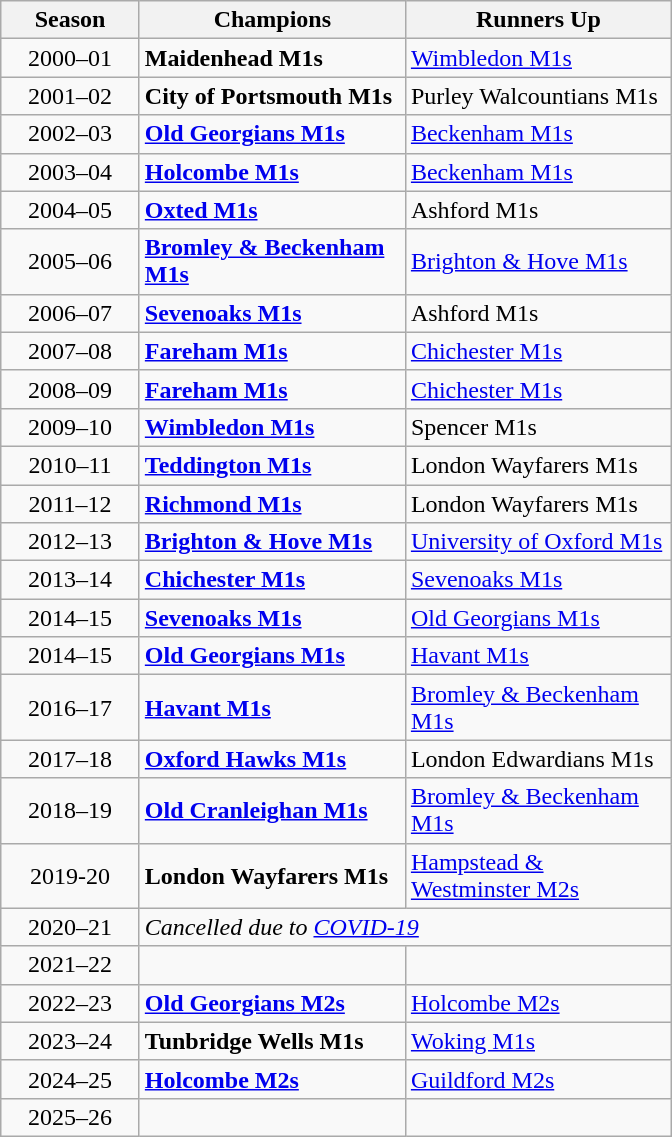<table class="wikitable" style="text-align:centre; margin-left:1em;">
<tr>
<th style="width:85px">Season</th>
<th style="width:170px">Champions</th>
<th style="width:170px">Runners Up</th>
</tr>
<tr>
<td style="text-align:center">2000–01</td>
<td><strong>Maidenhead M1s</strong></td>
<td><a href='#'>Wimbledon M1s</a></td>
</tr>
<tr>
<td style="text-align:center">2001–02</td>
<td><strong>City of Portsmouth M1s</strong></td>
<td>Purley Walcountians M1s</td>
</tr>
<tr>
<td style="text-align:center">2002–03</td>
<td><strong><a href='#'>Old Georgians M1s</a></strong></td>
<td><a href='#'>Beckenham M1s</a></td>
</tr>
<tr>
<td style="text-align:center">2003–04</td>
<td><strong><a href='#'>Holcombe M1s</a></strong></td>
<td><a href='#'>Beckenham M1s</a></td>
</tr>
<tr>
<td style="text-align:center">2004–05</td>
<td><strong><a href='#'>Oxted M1s</a></strong></td>
<td>Ashford M1s</td>
</tr>
<tr>
<td style="text-align:center">2005–06</td>
<td><strong><a href='#'>Bromley & Beckenham M1s</a></strong></td>
<td><a href='#'>Brighton & Hove M1s</a></td>
</tr>
<tr>
<td style="text-align:center">2006–07</td>
<td><strong><a href='#'>Sevenoaks M1s</a></strong></td>
<td>Ashford M1s</td>
</tr>
<tr>
<td style="text-align:center">2007–08</td>
<td><strong><a href='#'>Fareham M1s</a></strong></td>
<td><a href='#'>Chichester M1s</a></td>
</tr>
<tr>
<td style="text-align:center">2008–09</td>
<td><strong><a href='#'>Fareham M1s</a></strong></td>
<td><a href='#'>Chichester M1s</a></td>
</tr>
<tr>
<td style="text-align:center">2009–10</td>
<td><strong><a href='#'>Wimbledon M1s</a></strong></td>
<td>Spencer M1s</td>
</tr>
<tr>
<td style="text-align:center">2010–11</td>
<td><strong><a href='#'>Teddington M1s</a></strong></td>
<td>London Wayfarers M1s</td>
</tr>
<tr>
<td style="text-align:center">2011–12</td>
<td><strong><a href='#'>Richmond M1s</a></strong></td>
<td>London Wayfarers M1s</td>
</tr>
<tr>
<td style="text-align:center">2012–13</td>
<td><strong><a href='#'>Brighton & Hove M1s</a></strong></td>
<td><a href='#'>University of Oxford M1s</a></td>
</tr>
<tr>
<td style="text-align:center">2013–14</td>
<td><strong><a href='#'>Chichester M1s</a></strong></td>
<td><a href='#'>Sevenoaks M1s</a></td>
</tr>
<tr>
<td style="text-align:center">2014–15</td>
<td><strong><a href='#'>Sevenoaks M1s</a></strong></td>
<td><a href='#'>Old Georgians M1s</a></td>
</tr>
<tr>
<td style="text-align:center">2014–15</td>
<td><strong><a href='#'>Old Georgians M1s</a></strong></td>
<td><a href='#'>Havant M1s</a></td>
</tr>
<tr>
<td style="text-align:center">2016–17</td>
<td><strong><a href='#'>Havant M1s</a></strong></td>
<td><a href='#'>Bromley & Beckenham M1s</a></td>
</tr>
<tr>
<td style="text-align:center">2017–18</td>
<td><strong><a href='#'>Oxford Hawks M1s</a></strong></td>
<td>London Edwardians M1s</td>
</tr>
<tr>
<td style="text-align:center">2018–19</td>
<td><strong><a href='#'>Old Cranleighan M1s</a></strong></td>
<td><a href='#'>Bromley & Beckenham M1s</a></td>
</tr>
<tr>
<td style="text-align:center">2019-20</td>
<td><strong>London Wayfarers M1s</strong></td>
<td><a href='#'>Hampstead & Westminster M2s</a></td>
</tr>
<tr>
<td style="text-align:center">2020–21</td>
<td colspan=2><em>Cancelled due to <a href='#'>COVID-19</a></em></td>
</tr>
<tr>
<td style="text-align:center">2021–22</td>
<td></td>
<td></td>
</tr>
<tr>
<td style="text-align:center">2022–23</td>
<td><strong><a href='#'>Old Georgians M2s</a></strong></td>
<td><a href='#'>Holcombe M2s</a></td>
</tr>
<tr>
<td style="text-align:center">2023–24</td>
<td><strong>Tunbridge Wells M1s</strong></td>
<td><a href='#'>Woking M1s</a></td>
</tr>
<tr>
<td style="text-align:center">2024–25</td>
<td><strong><a href='#'>Holcombe M2s</a></strong></td>
<td><a href='#'>Guildford M2s</a></td>
</tr>
<tr>
<td style="text-align:center">2025–26</td>
<td></td>
<td></td>
</tr>
</table>
